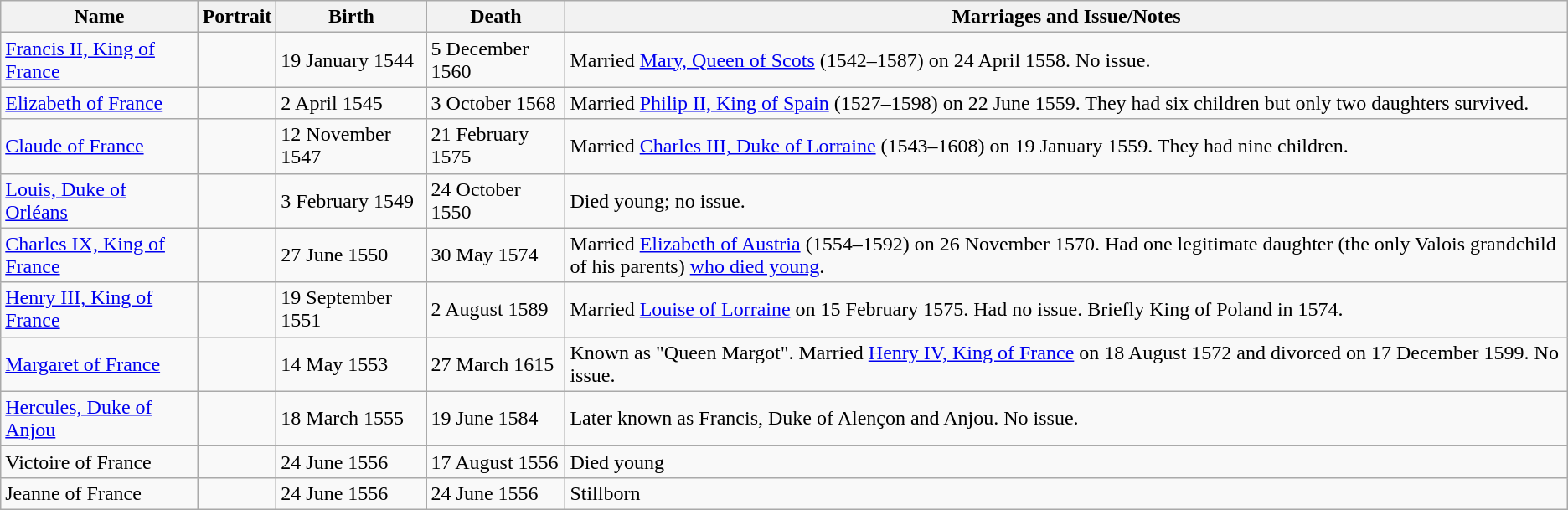<table class="wikitable">
<tr ->
<th>Name</th>
<th>Portrait</th>
<th>Birth</th>
<th>Death</th>
<th>Marriages and Issue/Notes</th>
</tr>
<tr>
<td><a href='#'>Francis II, King of France</a></td>
<td></td>
<td>19 January 1544</td>
<td>5 December 1560</td>
<td>Married <a href='#'>Mary, Queen of Scots</a> (1542–1587) on 24 April 1558. No issue.</td>
</tr>
<tr>
<td><a href='#'>Elizabeth of France</a></td>
<td></td>
<td>2 April 1545</td>
<td>3 October 1568</td>
<td>Married <a href='#'>Philip II, King of Spain</a> (1527–1598) on 22 June 1559. They had six children but only two daughters survived.</td>
</tr>
<tr>
<td><a href='#'>Claude of France</a></td>
<td></td>
<td>12 November 1547</td>
<td>21 February 1575</td>
<td>Married <a href='#'>Charles III, Duke of Lorraine</a> (1543–1608) on 19 January 1559. They had nine children.</td>
</tr>
<tr>
<td><a href='#'>Louis, Duke of Orléans</a></td>
<td></td>
<td>3 February 1549</td>
<td>24 October 1550</td>
<td>Died young; no issue.</td>
</tr>
<tr bgcolo#ACE1AF>
<td><a href='#'>Charles IX, King of France</a></td>
<td></td>
<td>27 June 1550</td>
<td>30 May 1574</td>
<td>Married <a href='#'>Elizabeth of Austria</a> (1554–1592) on 26 November 1570. Had one legitimate daughter (the only Valois grandchild of his parents) <a href='#'>who died young</a>.</td>
</tr>
<tr>
<td><a href='#'>Henry III, King of France</a></td>
<td></td>
<td>19 September 1551</td>
<td>2 August 1589</td>
<td>Married <a href='#'>Louise of Lorraine</a> on 15 February 1575. Had no issue. Briefly King of Poland in 1574.</td>
</tr>
<tr>
<td><a href='#'>Margaret of France</a></td>
<td></td>
<td>14 May 1553</td>
<td>27 March 1615</td>
<td>Known as "Queen Margot". Married <a href='#'>Henry IV, King of France</a> on 18 August 1572 and divorced on 17 December 1599. No issue.</td>
</tr>
<tr>
<td><a href='#'>Hercules, Duke of Anjou</a></td>
<td></td>
<td>18 March 1555</td>
<td>19 June 1584</td>
<td>Later known as Francis, Duke of Alençon and Anjou. No issue.</td>
</tr>
<tr>
<td>Victoire of France</td>
<td></td>
<td>24 June 1556</td>
<td>17 August 1556</td>
<td>Died young</td>
</tr>
<tr>
<td>Jeanne of France</td>
<td></td>
<td>24 June 1556</td>
<td>24 June 1556</td>
<td>Stillborn</td>
</tr>
</table>
